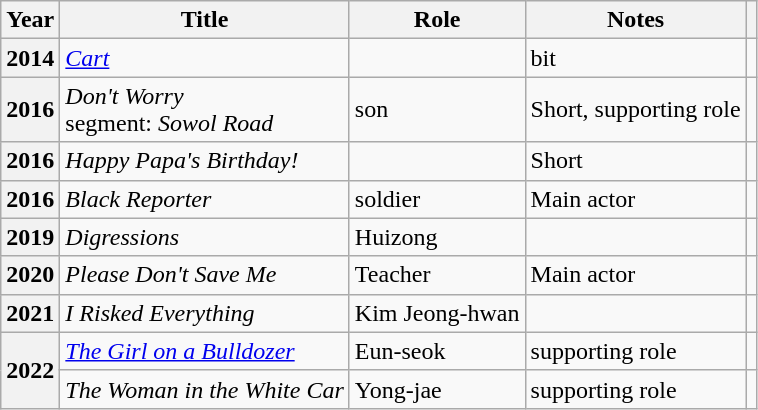<table class="wikitable plainrowheaders sortable">
<tr>
<th scope="col">Year</th>
<th scope="col">Title</th>
<th scope="col">Role</th>
<th scope="col">Notes</th>
<th scope="col" class="unsortable"></th>
</tr>
<tr>
<th scope="row">2014</th>
<td><em><a href='#'>Cart</a></em></td>
<td></td>
<td>bit</td>
<td style="text-align:center"></td>
</tr>
<tr>
<th scope="row">2016</th>
<td><em>Don't Worry</em><br>segment: <em>Sowol Road</em></td>
<td>son</td>
<td>Short, supporting role</td>
<td style="text-align:center"><br></td>
</tr>
<tr>
<th scope="row">2016</th>
<td><em>Happy Papa's Birthday!</em></td>
<td></td>
<td>Short</td>
<td style="text-align:center"></td>
</tr>
<tr>
<th scope="row">2016</th>
<td><em>Black Reporter</em></td>
<td>soldier</td>
<td>Main actor</td>
<td style="text-align:center"></td>
</tr>
<tr>
<th scope="row">2019</th>
<td><em>Digressions</em></td>
<td>Huizong</td>
<td></td>
<td style="text-align:center"></td>
</tr>
<tr>
<th scope="row">2020</th>
<td><em>Please Don't Save Me</em></td>
<td>Teacher</td>
<td>Main actor</td>
<td style="text-align:center"></td>
</tr>
<tr>
<th scope="row">2021</th>
<td><em>I Risked Everything</em></td>
<td>Kim Jeong-hwan</td>
<td></td>
<td style="text-align:center"></td>
</tr>
<tr>
<th scope="row" rowspan="2">2022</th>
<td><em><a href='#'>The Girl on a Bulldozer</a></em></td>
<td>Eun-seok</td>
<td>supporting role</td>
<td style="text-align:center"></td>
</tr>
<tr>
<td><em>The Woman in the White Car</em></td>
<td>Yong-jae</td>
<td>supporting role</td>
<td style="text-align:center"></td>
</tr>
</table>
